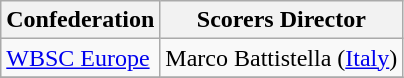<table class="wikitable">
<tr>
<th>Confederation</th>
<th>Scorers Director</th>
</tr>
<tr>
<td rowspan="1"><a href='#'>WBSC Europe</a></td>
<td>Marco Battistella (<a href='#'>Italy</a>)</td>
</tr>
<tr>
</tr>
</table>
